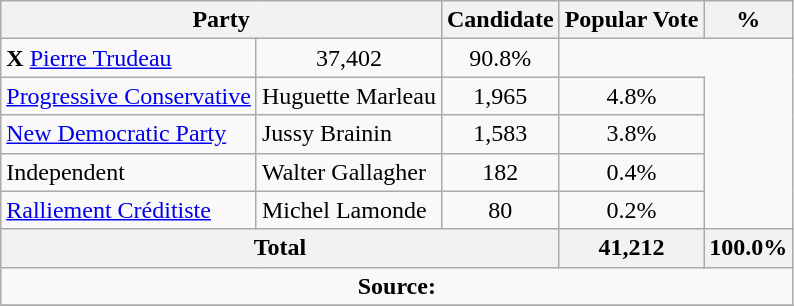<table class="wikitable">
<tr>
<th colspan="2">Party</th>
<th>Candidate</th>
<th>Popular Vote</th>
<th>%</th>
</tr>
<tr>
<td> <strong>X</strong> <a href='#'>Pierre Trudeau</a></td>
<td align=center>37,402</td>
<td align=center>90.8%</td>
</tr>
<tr>
<td><a href='#'>Progressive Conservative</a></td>
<td>Huguette Marleau</td>
<td align=center>1,965</td>
<td align=center>4.8%</td>
</tr>
<tr>
<td><a href='#'>New Democratic Party</a></td>
<td>Jussy Brainin</td>
<td align=center>1,583</td>
<td align=center>3.8%</td>
</tr>
<tr>
<td>Independent</td>
<td>Walter Gallagher</td>
<td align=center>182</td>
<td align=center>0.4%</td>
</tr>
<tr>
<td><a href='#'>Ralliement Créditiste</a></td>
<td>Michel Lamonde</td>
<td align=center>80</td>
<td align=center>0.2%</td>
</tr>
<tr>
<th colspan=3 align=center>Total</th>
<th align=right>41,212</th>
<th align=right>100.0%</th>
</tr>
<tr>
<td align="center" colspan=5><strong>Source:</strong> </td>
</tr>
<tr>
</tr>
</table>
